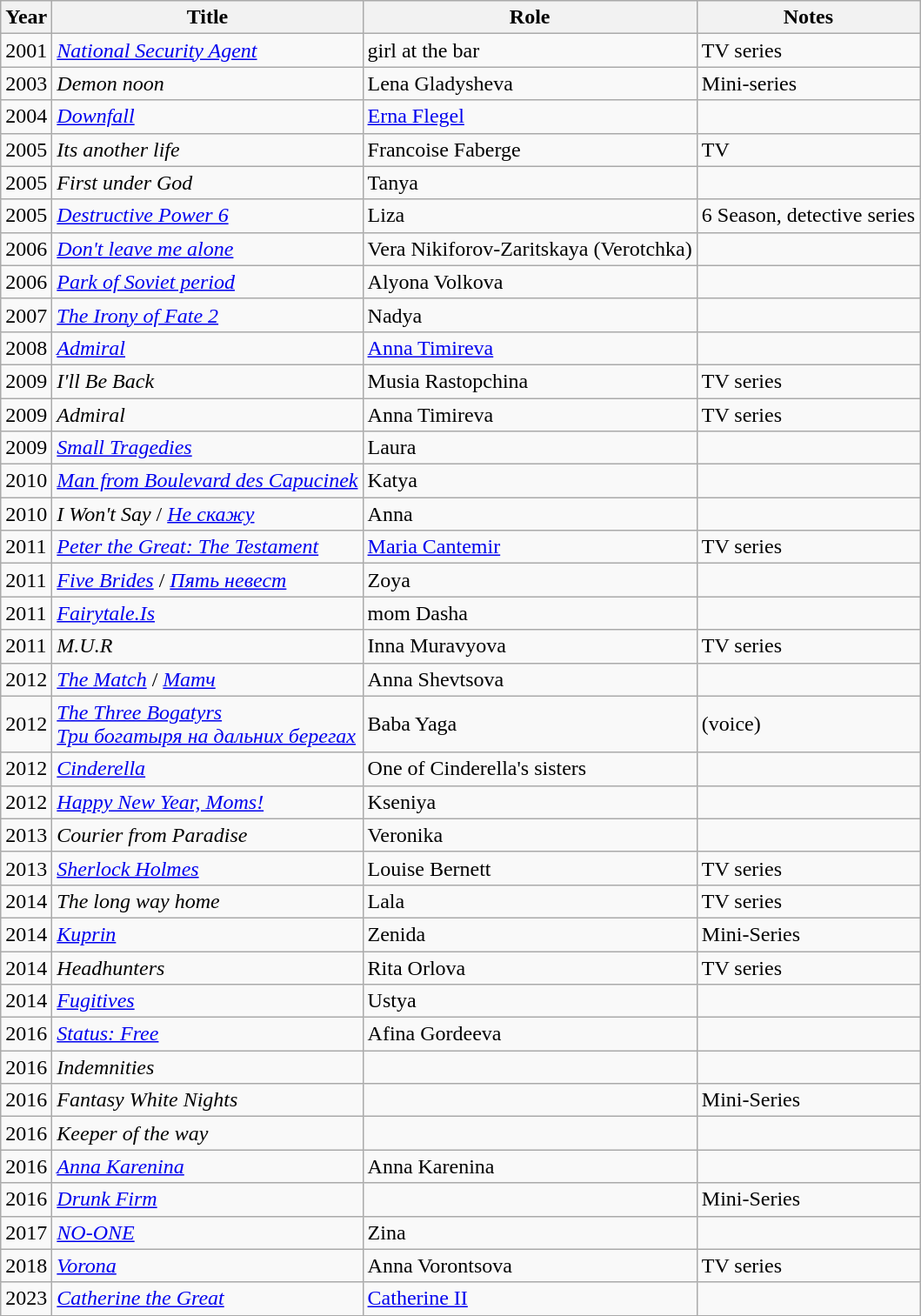<table class="wikitable sortable">
<tr>
<th>Year</th>
<th>Title</th>
<th>Role</th>
<th>Notes</th>
</tr>
<tr>
<td>2001</td>
<td><em><a href='#'>National Security Agent</a></em></td>
<td>girl at the bar</td>
<td>TV series</td>
</tr>
<tr>
<td>2003</td>
<td><em>Demon noon</em></td>
<td>Lena Gladysheva</td>
<td>Mini-series</td>
</tr>
<tr>
<td>2004</td>
<td><a href='#'><em>Downfall</em></a></td>
<td><a href='#'>Erna Flegel</a></td>
<td></td>
</tr>
<tr>
<td>2005</td>
<td><em>Its another life</em></td>
<td>Francoise Faberge</td>
<td>TV</td>
</tr>
<tr>
<td>2005</td>
<td><em>First under God</em></td>
<td>Tanya</td>
<td></td>
</tr>
<tr>
<td>2005</td>
<td><em><a href='#'>Destructive Power 6</a></em></td>
<td>Liza</td>
<td>6 Season, detective series</td>
</tr>
<tr>
<td>2006</td>
<td><em><a href='#'>Don't leave me alone</a></em></td>
<td>Vera Nikiforov-Zaritskaya (Verotchka)</td>
<td></td>
</tr>
<tr>
<td>2006</td>
<td><em><a href='#'>Park of Soviet period</a></em></td>
<td>Alyona Volkova</td>
<td></td>
</tr>
<tr>
<td>2007</td>
<td><em><a href='#'>The Irony of Fate 2</a></em></td>
<td>Nadya</td>
<td></td>
</tr>
<tr>
<td>2008</td>
<td><em><a href='#'>Admiral</a></em></td>
<td><a href='#'>Anna Timireva</a></td>
<td></td>
</tr>
<tr>
<td>2009</td>
<td><em>I'll Be Back</em></td>
<td>Musia Rastopchina</td>
<td>TV series</td>
</tr>
<tr>
<td>2009</td>
<td><em>Admiral</em></td>
<td>Anna Timireva</td>
<td>TV series</td>
</tr>
<tr>
<td>2009</td>
<td><em><a href='#'>Small Tragedies</a></em></td>
<td>Laura</td>
<td></td>
</tr>
<tr>
<td>2010</td>
<td><em><a href='#'>Man from Boulevard des Capucinek</a></em></td>
<td>Katya</td>
<td></td>
</tr>
<tr>
<td>2010</td>
<td><em>I Won't Say</em> / <em><a href='#'>Не скажу</a></em></td>
<td>Anna</td>
<td></td>
</tr>
<tr>
<td>2011</td>
<td><em><a href='#'>Peter the Great: The Testament</a></em></td>
<td><a href='#'>Maria Cantemir</a></td>
<td>TV series</td>
</tr>
<tr>
<td>2011</td>
<td><em><a href='#'>Five Brides</a></em> / <em><a href='#'>Пять невест</a></em></td>
<td>Zoya</td>
<td></td>
</tr>
<tr>
<td>2011</td>
<td><em><a href='#'>Fairytale.Is</a></em></td>
<td>mom Dasha</td>
<td></td>
</tr>
<tr>
<td>2011</td>
<td><em>M.U.R</em></td>
<td>Inna Muravyova</td>
<td>TV series</td>
</tr>
<tr>
<td>2012</td>
<td><em><a href='#'>The Match</a></em> / <em><a href='#'>Матч</a></em></td>
<td>Anna Shevtsova</td>
<td></td>
</tr>
<tr>
<td>2012</td>
<td><em><a href='#'>The Three Bogatyrs</a></em><br><em><a href='#'>Три богатыря на дальних берегах</a></em></td>
<td>Baba Yaga</td>
<td>(voice)</td>
</tr>
<tr>
<td>2012</td>
<td><em><a href='#'>Cinderella</a></em></td>
<td>One of Cinderella's sisters</td>
<td></td>
</tr>
<tr>
<td>2012</td>
<td><em><a href='#'>Happy New Year, Moms!</a></em></td>
<td>Kseniya</td>
<td></td>
</tr>
<tr>
<td>2013</td>
<td><em>Courier from Paradise</em></td>
<td>Veronika</td>
<td></td>
</tr>
<tr>
<td>2013</td>
<td><em><a href='#'>Sherlock Holmes</a></em></td>
<td>Louise Bernett</td>
<td>TV series</td>
</tr>
<tr>
<td>2014</td>
<td><em>The long way home</em></td>
<td>Lala</td>
<td>TV series</td>
</tr>
<tr>
<td>2014</td>
<td><em><a href='#'>Kuprin</a></em></td>
<td>Zenida</td>
<td>Mini-Series</td>
</tr>
<tr>
<td>2014</td>
<td><em>Headhunters</em></td>
<td>Rita Orlova</td>
<td>TV series</td>
</tr>
<tr>
<td>2014</td>
<td><em><a href='#'>Fugitives</a></em></td>
<td>Ustya</td>
<td></td>
</tr>
<tr>
<td>2016</td>
<td><em><a href='#'>Status: Free</a></em></td>
<td>Afina Gordeeva</td>
<td></td>
</tr>
<tr>
<td>2016</td>
<td><em>Indemnities</em></td>
<td></td>
<td></td>
</tr>
<tr>
<td>2016</td>
<td><em>Fantasy White Nights</em></td>
<td></td>
<td>Mini-Series</td>
</tr>
<tr>
<td>2016</td>
<td><em>Keeper of the way</em></td>
<td></td>
<td></td>
</tr>
<tr>
<td>2016</td>
<td><em><a href='#'>Anna Karenina</a></em></td>
<td>Anna Karenina</td>
<td></td>
</tr>
<tr>
<td>2016</td>
<td><em><a href='#'>Drunk Firm</a></em></td>
<td></td>
<td>Mini-Series</td>
</tr>
<tr>
<td>2017</td>
<td><em><a href='#'>NO-ONE</a></em></td>
<td>Zina</td>
<td></td>
</tr>
<tr>
<td>2018</td>
<td><em><a href='#'>Vorona</a></em></td>
<td>Anna Vorontsova</td>
<td>TV series</td>
</tr>
<tr>
<td>2023</td>
<td><em><a href='#'>Catherine the Great</a></em></td>
<td><a href='#'>Catherine II</a></td>
<td></td>
</tr>
<tr>
</tr>
</table>
